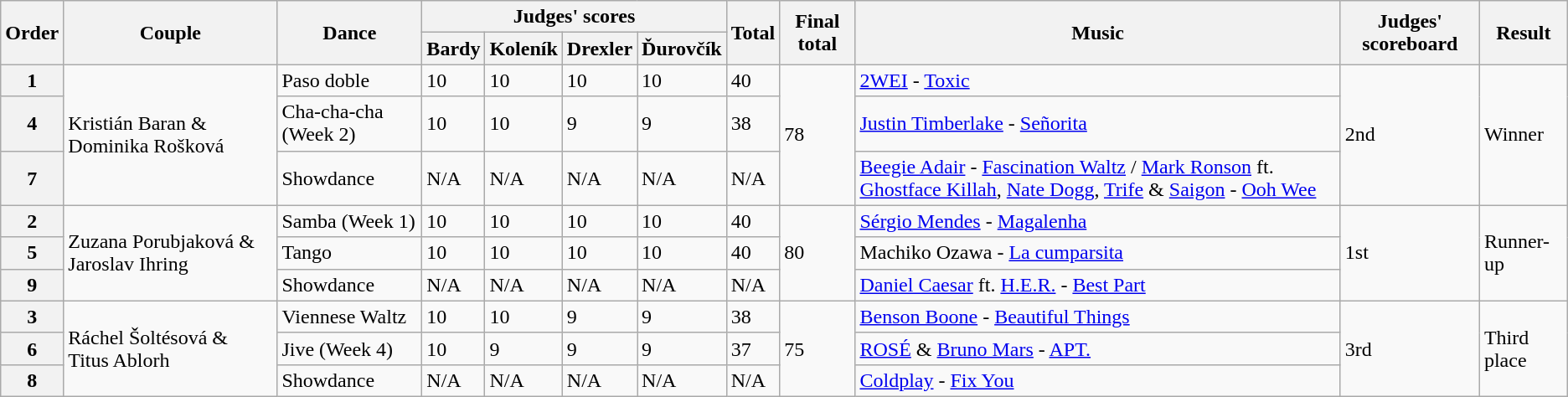<table class="wikitable">
<tr>
<th rowspan="2">Order</th>
<th rowspan="2">Couple</th>
<th rowspan="2">Dance</th>
<th colspan="4">Judges' scores</th>
<th rowspan="2">Total</th>
<th rowspan="2">Final total</th>
<th rowspan="2">Music</th>
<th rowspan="2">Judges' scoreboard</th>
<th rowspan="2">Result</th>
</tr>
<tr>
<th>Bardy</th>
<th>Koleník</th>
<th>Drexler</th>
<th>Ďurovčík</th>
</tr>
<tr>
<th>1</th>
<td rowspan="3">Kristián Baran & Dominika Rošková</td>
<td>Paso doble</td>
<td>10</td>
<td>10</td>
<td>10</td>
<td>10</td>
<td>40</td>
<td rowspan="3">78</td>
<td><a href='#'>2WEI</a> - <a href='#'>Toxic</a></td>
<td rowspan="3">2nd</td>
<td rowspan="3">Winner</td>
</tr>
<tr>
<th>4</th>
<td>Cha-cha-cha (Week 2)</td>
<td>10</td>
<td>10</td>
<td>9</td>
<td>9</td>
<td>38</td>
<td><a href='#'>Justin Timberlake</a> - <a href='#'>Señorita</a></td>
</tr>
<tr>
<th>7</th>
<td>Showdance</td>
<td>N/A</td>
<td>N/A</td>
<td>N/A</td>
<td>N/A</td>
<td>N/A</td>
<td><a href='#'>Beegie Adair</a> - <a href='#'>Fascination Waltz</a> / <a href='#'>Mark Ronson</a> ft. <a href='#'>Ghostface Killah</a>, <a href='#'>Nate Dogg</a>, <a href='#'>Trife</a> & <a href='#'>Saigon</a> - <a href='#'>Ooh Wee</a></td>
</tr>
<tr>
<th>2</th>
<td rowspan="3">Zuzana Porubjaková & Jaroslav Ihring</td>
<td>Samba (Week 1)</td>
<td>10</td>
<td>10</td>
<td>10</td>
<td>10</td>
<td>40</td>
<td rowspan="3">80</td>
<td><a href='#'>Sérgio Mendes</a> - <a href='#'>Magalenha</a></td>
<td rowspan="3">1st</td>
<td rowspan="3">Runner-up</td>
</tr>
<tr>
<th>5</th>
<td>Tango</td>
<td>10</td>
<td>10</td>
<td>10</td>
<td>10</td>
<td>40</td>
<td>Machiko Ozawa - <a href='#'>La cumparsita</a></td>
</tr>
<tr>
<th>9</th>
<td>Showdance</td>
<td>N/A</td>
<td>N/A</td>
<td>N/A</td>
<td>N/A</td>
<td>N/A</td>
<td><a href='#'>Daniel Caesar</a> ft. <a href='#'>H.E.R.</a> - <a href='#'>Best Part</a></td>
</tr>
<tr>
<th>3</th>
<td rowspan="3">Ráchel Šoltésová & Titus Ablorh</td>
<td>Viennese Waltz</td>
<td>10</td>
<td>10</td>
<td>9</td>
<td>9</td>
<td>38</td>
<td rowspan="3">75</td>
<td><a href='#'>Benson Boone</a> - <a href='#'>Beautiful Things</a></td>
<td rowspan="3">3rd</td>
<td rowspan="3">Third place</td>
</tr>
<tr>
<th>6</th>
<td>Jive (Week 4)</td>
<td>10</td>
<td>9</td>
<td>9</td>
<td>9</td>
<td>37</td>
<td><a href='#'>ROSÉ</a> & <a href='#'>Bruno Mars</a> - <a href='#'>APT.</a></td>
</tr>
<tr>
<th>8</th>
<td>Showdance</td>
<td>N/A</td>
<td>N/A</td>
<td>N/A</td>
<td>N/A</td>
<td>N/A</td>
<td><a href='#'>Coldplay</a> - <a href='#'>Fix You</a></td>
</tr>
</table>
